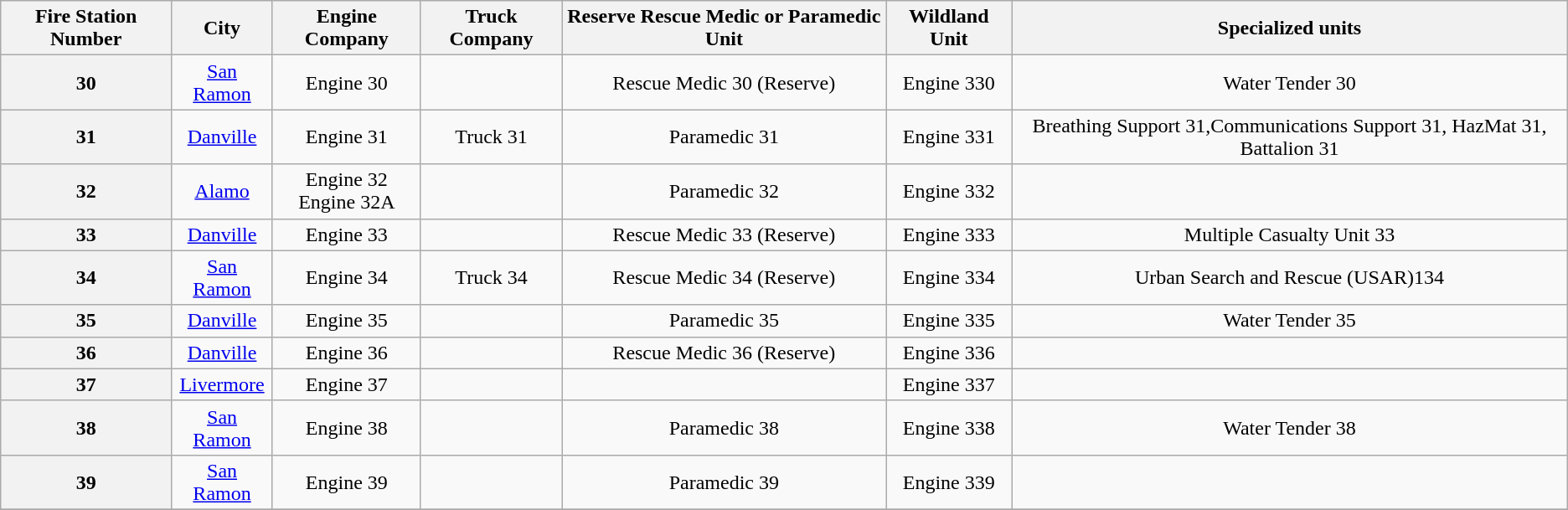<table class=wikitable style="text-align:center;">
<tr>
<th>Fire Station Number</th>
<th>City</th>
<th>Engine Company</th>
<th>Truck Company</th>
<th>Reserve Rescue Medic or Paramedic Unit</th>
<th>Wildland Unit</th>
<th>Specialized units</th>
</tr>
<tr>
<th>30</th>
<td><a href='#'>San Ramon</a></td>
<td>Engine 30</td>
<td></td>
<td>Rescue Medic 30 (Reserve)</td>
<td>Engine 330</td>
<td>Water Tender 30</td>
</tr>
<tr>
<th>31</th>
<td><a href='#'>Danville</a></td>
<td>Engine 31</td>
<td>Truck 31</td>
<td>Paramedic 31</td>
<td>Engine 331</td>
<td>Breathing Support 31,Communications Support 31, HazMat 31, Battalion 31</td>
</tr>
<tr>
<th>32</th>
<td><a href='#'>Alamo</a></td>
<td>Engine 32<br>Engine 32A</td>
<td></td>
<td>Paramedic 32</td>
<td>Engine 332</td>
<td></td>
</tr>
<tr>
<th>33</th>
<td><a href='#'>Danville</a></td>
<td>Engine 33</td>
<td></td>
<td>Rescue Medic 33 (Reserve)</td>
<td>Engine 333</td>
<td>Multiple Casualty Unit 33</td>
</tr>
<tr>
<th>34</th>
<td><a href='#'>San Ramon</a></td>
<td>Engine 34</td>
<td>Truck 34</td>
<td>Rescue Medic 34 (Reserve)</td>
<td>Engine 334</td>
<td>Urban Search and Rescue (USAR)134</td>
</tr>
<tr>
<th>35</th>
<td><a href='#'>Danville</a></td>
<td>Engine 35</td>
<td></td>
<td>Paramedic 35</td>
<td>Engine 335</td>
<td>Water Tender 35</td>
</tr>
<tr>
<th>36</th>
<td><a href='#'>Danville</a></td>
<td>Engine 36</td>
<td></td>
<td>Rescue Medic 36 (Reserve)</td>
<td>Engine 336</td>
<td></td>
</tr>
<tr>
<th>37</th>
<td><a href='#'>Livermore</a></td>
<td>Engine 37</td>
<td></td>
<td></td>
<td>Engine 337</td>
<td></td>
</tr>
<tr>
<th>38</th>
<td><a href='#'>San Ramon</a></td>
<td>Engine 38</td>
<td></td>
<td>Paramedic 38</td>
<td>Engine 338</td>
<td>Water Tender 38</td>
</tr>
<tr>
<th>39</th>
<td><a href='#'>San Ramon</a></td>
<td>Engine 39</td>
<td></td>
<td>Paramedic 39</td>
<td>Engine 339</td>
<td></td>
</tr>
<tr>
</tr>
</table>
